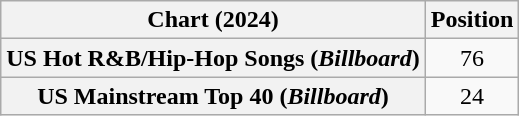<table class="wikitable sortable plainrowheaders" style="text-align:center">
<tr>
<th scope="col">Chart (2024)</th>
<th scope="col">Position</th>
</tr>
<tr>
<th scope="row">US Hot R&B/Hip-Hop Songs (<em>Billboard</em>)</th>
<td>76</td>
</tr>
<tr>
<th scope="row">US Mainstream Top 40 (<em>Billboard</em>)</th>
<td>24</td>
</tr>
</table>
